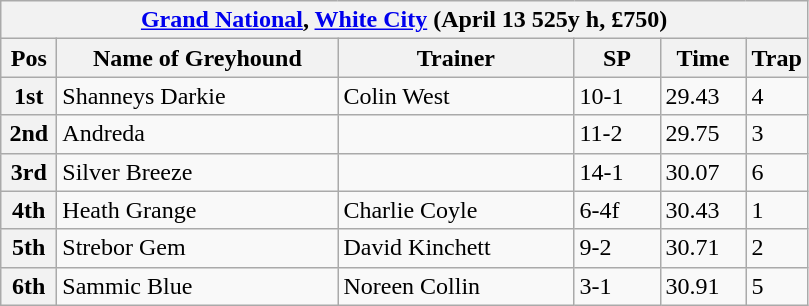<table class="wikitable">
<tr>
<th colspan="6"><a href='#'>Grand National</a>, <a href='#'>White City</a> (April 13 525y h, £750)</th>
</tr>
<tr>
<th width=30>Pos</th>
<th width=180>Name of Greyhound</th>
<th width=150>Trainer</th>
<th width=50>SP</th>
<th width=50>Time</th>
<th width=30>Trap</th>
</tr>
<tr>
<th>1st</th>
<td>Shanneys Darkie</td>
<td>Colin West</td>
<td>10-1</td>
<td>29.43</td>
<td>4</td>
</tr>
<tr>
<th>2nd</th>
<td>Andreda</td>
<td></td>
<td>11-2</td>
<td>29.75</td>
<td>3</td>
</tr>
<tr>
<th>3rd</th>
<td>Silver Breeze</td>
<td></td>
<td>14-1</td>
<td>30.07</td>
<td>6</td>
</tr>
<tr>
<th>4th</th>
<td>Heath Grange</td>
<td>Charlie Coyle</td>
<td>6-4f</td>
<td>30.43</td>
<td>1</td>
</tr>
<tr>
<th>5th</th>
<td>Strebor Gem</td>
<td>David Kinchett</td>
<td>9-2</td>
<td>30.71</td>
<td>2</td>
</tr>
<tr>
<th>6th</th>
<td>Sammic Blue</td>
<td>Noreen Collin</td>
<td>3-1</td>
<td>30.91</td>
<td>5</td>
</tr>
</table>
